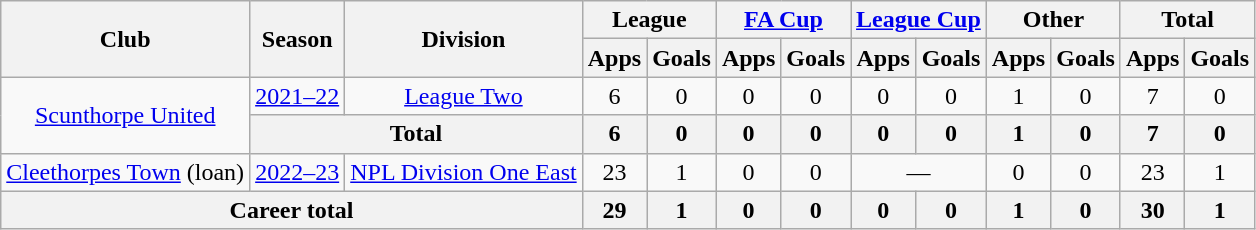<table class="wikitable" style="text-align:center;">
<tr>
<th rowspan="2">Club</th>
<th rowspan="2">Season</th>
<th rowspan="2">Division</th>
<th colspan="2">League</th>
<th colspan="2"><a href='#'>FA Cup</a></th>
<th colspan="2"><a href='#'>League Cup</a></th>
<th colspan="2">Other</th>
<th colspan="2">Total</th>
</tr>
<tr>
<th>Apps</th>
<th>Goals</th>
<th>Apps</th>
<th>Goals</th>
<th>Apps</th>
<th>Goals</th>
<th>Apps</th>
<th>Goals</th>
<th>Apps</th>
<th>Goals</th>
</tr>
<tr>
<td rowspan="2"><a href='#'>Scunthorpe United</a></td>
<td><a href='#'>2021–22</a></td>
<td><a href='#'>League Two</a></td>
<td>6</td>
<td>0</td>
<td>0</td>
<td>0</td>
<td>0</td>
<td>0</td>
<td>1</td>
<td>0</td>
<td>7</td>
<td>0</td>
</tr>
<tr>
<th colspan="2">Total</th>
<th>6</th>
<th>0</th>
<th>0</th>
<th>0</th>
<th>0</th>
<th>0</th>
<th>1</th>
<th>0</th>
<th>7</th>
<th>0</th>
</tr>
<tr>
<td><a href='#'>Cleethorpes Town</a> (loan)</td>
<td><a href='#'>2022–23</a></td>
<td><a href='#'>NPL Division One East</a></td>
<td>23</td>
<td>1</td>
<td>0</td>
<td>0</td>
<td colspan="2">—</td>
<td>0</td>
<td>0</td>
<td>23</td>
<td>1</td>
</tr>
<tr>
<th colspan="3">Career total</th>
<th>29</th>
<th>1</th>
<th>0</th>
<th>0</th>
<th>0</th>
<th>0</th>
<th>1</th>
<th>0</th>
<th>30</th>
<th>1</th>
</tr>
</table>
